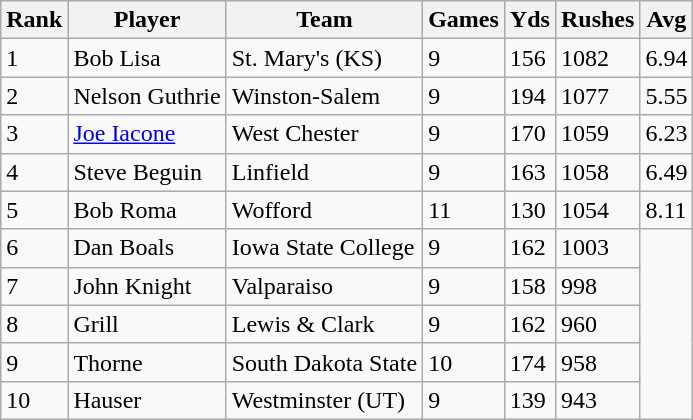<table class="wikitable sortable">
<tr>
<th>Rank</th>
<th>Player</th>
<th>Team</th>
<th>Games</th>
<th>Yds</th>
<th>Rushes</th>
<th>Avg</th>
</tr>
<tr>
<td>1</td>
<td>Bob Lisa</td>
<td>St. Mary's (KS)</td>
<td>9</td>
<td>156</td>
<td>1082</td>
<td>6.94</td>
</tr>
<tr>
<td>2</td>
<td>Nelson Guthrie</td>
<td>Winston-Salem</td>
<td>9</td>
<td>194</td>
<td>1077</td>
<td>5.55</td>
</tr>
<tr>
<td>3</td>
<td><a href='#'>Joe Iacone</a></td>
<td>West Chester</td>
<td>9</td>
<td>170</td>
<td>1059</td>
<td>6.23</td>
</tr>
<tr>
<td>4</td>
<td>Steve Beguin</td>
<td>Linfield</td>
<td>9</td>
<td>163</td>
<td>1058</td>
<td>6.49</td>
</tr>
<tr>
<td>5</td>
<td>Bob Roma</td>
<td>Wofford</td>
<td>11</td>
<td>130</td>
<td>1054</td>
<td>8.11</td>
</tr>
<tr>
<td>6</td>
<td>Dan Boals</td>
<td>Iowa State College</td>
<td>9</td>
<td>162</td>
<td>1003</td>
</tr>
<tr>
<td>7</td>
<td>John Knight</td>
<td>Valparaiso</td>
<td>9</td>
<td>158</td>
<td>998</td>
</tr>
<tr>
<td>8</td>
<td>Grill</td>
<td>Lewis & Clark</td>
<td>9</td>
<td>162</td>
<td>960</td>
</tr>
<tr>
<td>9</td>
<td>Thorne</td>
<td>South Dakota State</td>
<td>10</td>
<td>174</td>
<td>958</td>
</tr>
<tr>
<td>10</td>
<td>Hauser</td>
<td>Westminster (UT)</td>
<td>9</td>
<td>139</td>
<td>943</td>
</tr>
</table>
